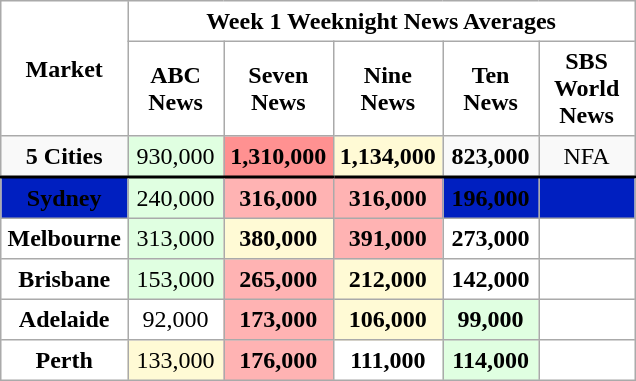<table border="1" cellpadding="4" cellspacing="0" style="border:1px solid #aaa; border-collapse:collapse">
<tr bgcolor="white" align="center">
<th rowspan=2>Market</th>
<th colspan=5>Week 1 Weeknight News Averages</th>
</tr>
<tr bgcolor="white" align="center">
<td width=55><strong>ABC News</strong></td>
<td width=55><strong>Seven News</strong></td>
<td width=55><strong>Nine News</strong></td>
<td width=55><strong>Ten News</strong></td>
<td width=55><strong>SBS World News</strong></td>
</tr>
<tr align=center bgcolor="#f9f9f9">
<th style="text-align:center;border-bottom: solid 2px;">5 Cities</th>
<td style="background-color: #e0ffe1;border-bottom: solid 2px;">930,000</td>
<th style="background-color: #ff9191;border-bottom: solid 2px;">1,310,000</th>
<th style="background-color: #FFFAD5;border-bottom: solid 2px;">1,134,000</th>
<th style="text-align:center;border-bottom: solid 2px;">823,000</th>
<td style="text-align:center;border-bottom: solid 2px;">NFA</td>
</tr>
<tr align=center bgcolor=="#f1ffec">
<th>Sydney</th>
<td style="background-color: #e0ffe1">240,000</td>
<th style="background-color: #FFB3B3">316,000</th>
<th style="background-color: #FFB3B3">316,000</th>
<th align="center;border-bottom: solid 2px;">196,000</th>
<td align="center;border-bottom: solid 2px;"></td>
</tr>
<tr align=center>
<th>Melbourne</th>
<td style="background-color: #e0ffe1">313,000</td>
<th style="background-color: #FFFAD5">380,000</th>
<th style="background-color: #FFB3B3">391,000</th>
<th align="center;border-bottom: solid 2px;">273,000</th>
<td align="center;border-bottom: solid 2px;"></td>
</tr>
<tr align=center>
<th>Brisbane</th>
<td style="background-color: #e0ffe1">153,000</td>
<th style="background-color: #FFB3B3">265,000</th>
<th style="background-color: #FFFAD5">212,000</th>
<th align="center;border-bottom: solid 2px;">142,000</th>
<td align="center;border-bottom: solid 2px;"></td>
</tr>
<tr align=center>
<th>Adelaide</th>
<td align="center;border-bottom: solid 2px;">92,000</td>
<th style="background-color: #FFB3B3">173,000</th>
<th style="background-color: #FFFAD5">106,000</th>
<th style="background-color: #e0ffe1">99,000</th>
<td align="center;border-bottom: solid 2px;"></td>
</tr>
<tr align=center>
<th>Perth</th>
<td style="background-color: #FFFAD5">133,000</td>
<th style="background-color: #FFB3B3">176,000</th>
<th align="center;border-bottom: solid 2px;">111,000</th>
<th style="background-color: #e0ffe1">114,000</th>
<td align="center;border-bottom: solid 2px;"></td>
</tr>
</table>
